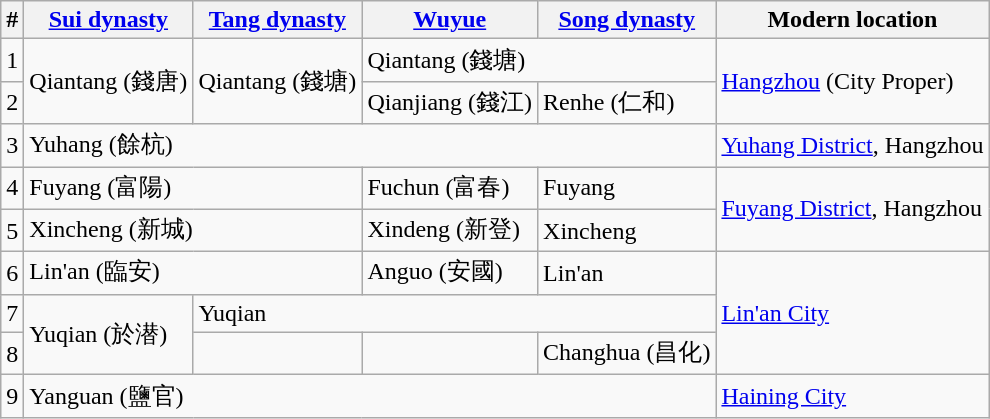<table class="wikitable">
<tr>
<th>#</th>
<th><a href='#'>Sui dynasty</a></th>
<th><a href='#'>Tang dynasty</a></th>
<th><a href='#'>Wuyue</a></th>
<th><a href='#'>Song dynasty</a></th>
<th>Modern location</th>
</tr>
<tr>
<td>1</td>
<td rowspan=2>Qiantang (錢唐)</td>
<td rowspan=2>Qiantang (錢塘)</td>
<td colspan=2>Qiantang (錢塘)</td>
<td rowspan=2><a href='#'>Hangzhou</a> (City Proper)</td>
</tr>
<tr>
<td>2</td>
<td>Qianjiang (錢江)</td>
<td>Renhe (仁和)</td>
</tr>
<tr>
<td>3</td>
<td colspan=4>Yuhang (餘杭)</td>
<td><a href='#'>Yuhang District</a>, Hangzhou</td>
</tr>
<tr>
<td>4</td>
<td colspan=2>Fuyang (富陽)</td>
<td>Fuchun (富春)</td>
<td>Fuyang</td>
<td rowspan=2><a href='#'>Fuyang District</a>, Hangzhou</td>
</tr>
<tr>
<td>5</td>
<td colspan=2>Xincheng (新城)</td>
<td>Xindeng (新登)</td>
<td>Xincheng</td>
</tr>
<tr>
<td>6</td>
<td colspan=2>Lin'an (臨安)</td>
<td>Anguo (安國)</td>
<td>Lin'an</td>
<td rowspan=3><a href='#'>Lin'an City</a></td>
</tr>
<tr>
<td>7</td>
<td rowspan=2>Yuqian (於潜)</td>
<td colspan=3>Yuqian</td>
</tr>
<tr>
<td>8</td>
<td></td>
<td></td>
<td>Changhua (昌化)</td>
</tr>
<tr>
<td>9</td>
<td colspan=4>Yanguan (鹽官)</td>
<td><a href='#'>Haining City</a></td>
</tr>
</table>
